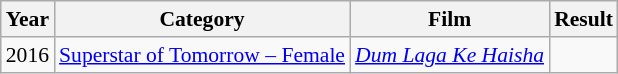<table class="wikitable" style="font-size: 90%;">
<tr>
<th>Year</th>
<th>Category</th>
<th>Film</th>
<th>Result</th>
</tr>
<tr>
<td>2016</td>
<td><a href='#'>Superstar of Tomorrow – Female</a></td>
<td><em><a href='#'>Dum Laga Ke Haisha</a></em></td>
<td></td>
</tr>
</table>
